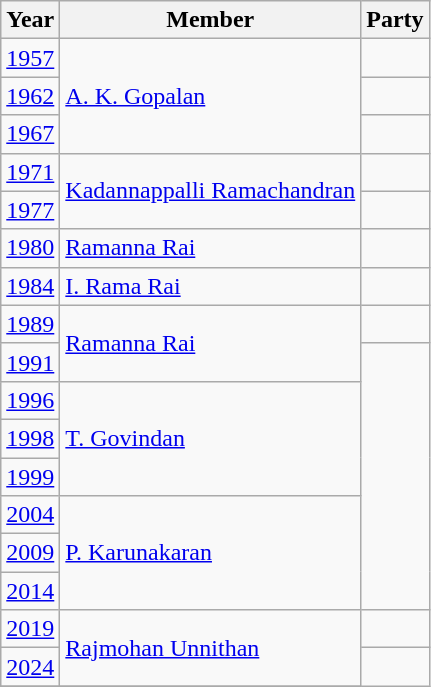<table class="wikitable">
<tr>
<th>Year</th>
<th>Member</th>
<th colspan="2">Party</th>
</tr>
<tr>
<td><a href='#'>1957</a></td>
<td rowspan="3"><a href='#'>A. K. Gopalan</a></td>
<td></td>
</tr>
<tr>
<td><a href='#'>1962</a></td>
</tr>
<tr>
<td><a href='#'>1967</a></td>
<td></td>
</tr>
<tr>
<td><a href='#'>1971</a></td>
<td rowspan="2"><a href='#'>Kadannappalli Ramachandran</a></td>
<td></td>
</tr>
<tr>
<td><a href='#'>1977</a></td>
</tr>
<tr>
<td><a href='#'>1980</a></td>
<td><a href='#'>Ramanna Rai</a></td>
<td></td>
</tr>
<tr>
<td><a href='#'>1984</a></td>
<td><a href='#'>I. Rama Rai</a></td>
<td></td>
</tr>
<tr>
<td><a href='#'>1989</a></td>
<td rowspan="2"><a href='#'>Ramanna Rai</a></td>
<td></td>
</tr>
<tr>
<td><a href='#'>1991</a></td>
</tr>
<tr>
<td><a href='#'>1996</a></td>
<td rowspan="3"><a href='#'>T. Govindan</a></td>
</tr>
<tr>
<td><a href='#'>1998</a></td>
</tr>
<tr>
<td><a href='#'>1999</a></td>
</tr>
<tr>
<td><a href='#'>2004</a></td>
<td rowspan="3"><a href='#'>P. Karunakaran</a></td>
</tr>
<tr>
<td><a href='#'>2009</a></td>
</tr>
<tr>
<td><a href='#'>2014</a></td>
</tr>
<tr>
<td><a href='#'>2019</a></td>
<td rowspan=2><a href='#'>Rajmohan Unnithan</a></td>
<td></td>
</tr>
<tr>
<td><a href='#'>2024</a></td>
</tr>
<tr>
</tr>
</table>
